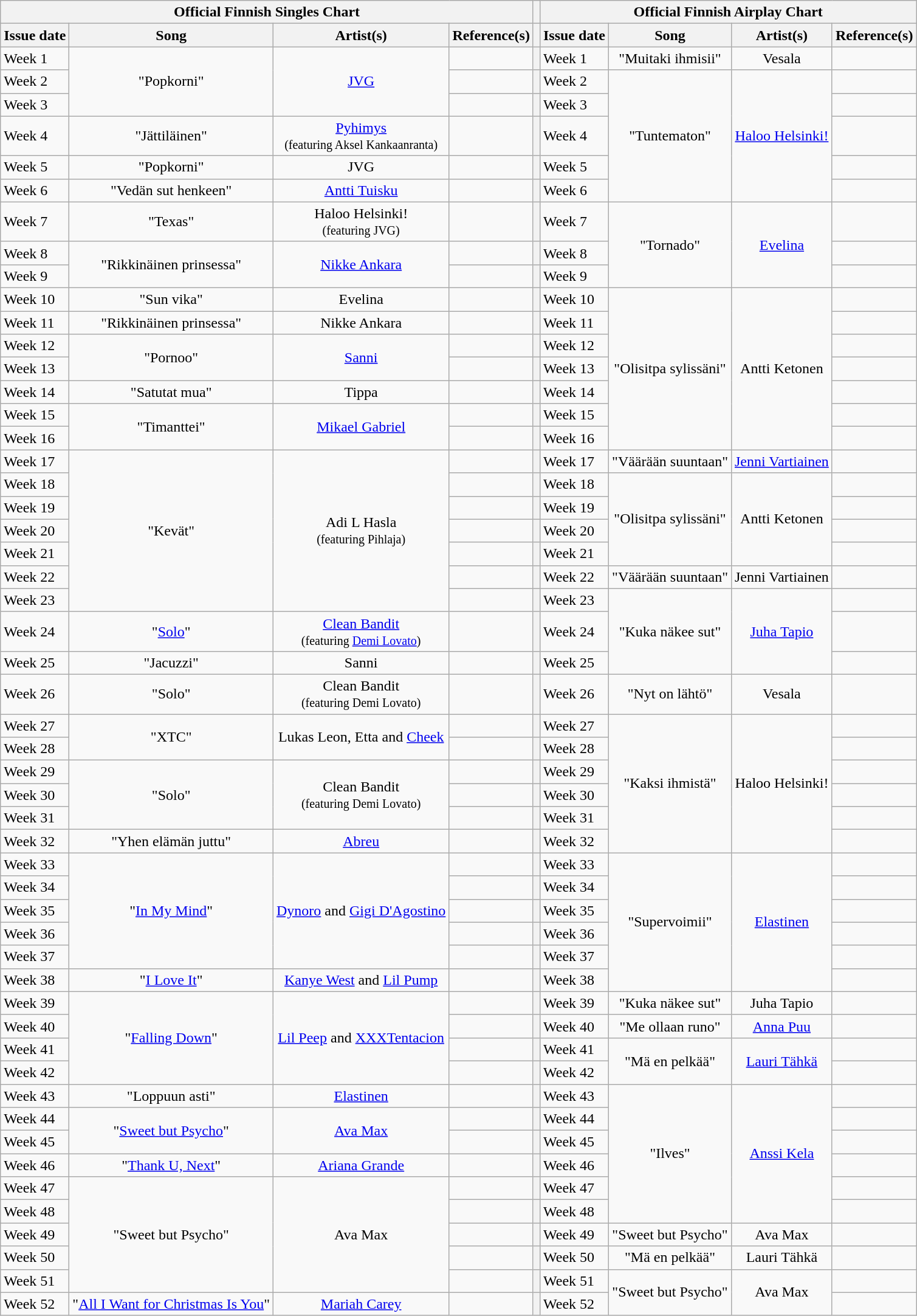<table class="wikitable">
<tr>
<th style="text-align: center;" colspan="4">Official Finnish Singles Chart</th>
<th style="text-align: center;" colspan="1"></th>
<th style="text-align: center;" colspan="4">Official Finnish Airplay Chart</th>
</tr>
<tr>
<th style="text-align: center;">Issue date</th>
<th style="text-align: center;">Song</th>
<th style="text-align: center;">Artist(s)</th>
<th style="text-align: center;">Reference(s)</th>
<th style="text-align: center;"></th>
<th style="text-align: center;">Issue date</th>
<th style="text-align: center;">Song</th>
<th style="text-align: center;">Artist(s)</th>
<th style="text-align: center;">Reference(s)</th>
</tr>
<tr>
<td>Week 1</td>
<td style="text-align: center;" rowspan="3">"Popkorni"</td>
<td style="text-align: center;" rowspan="3"><a href='#'>JVG</a></td>
<td style="text-align: center;"></td>
<th style="text-align: center;"></th>
<td style="text-align: left;">Week 1</td>
<td style="text-align: center;">"Muitaki ihmisii"</td>
<td style="text-align: center;">Vesala</td>
<td style="text-align: center;"></td>
</tr>
<tr>
<td>Week 2</td>
<td style="text-align: center;"></td>
<th style="text-align: center;"></th>
<td style="text-align: left;">Week 2</td>
<td style="text-align: center;" rowspan="5">"Tuntematon"</td>
<td style="text-align: center;" rowspan="5"><a href='#'>Haloo Helsinki!</a></td>
<td style="text-align: center;"></td>
</tr>
<tr>
<td>Week 3</td>
<td style="text-align: center;"></td>
<th style="text-align: center;"></th>
<td style="text-align: left;">Week 3</td>
<td style="text-align: center;"></td>
</tr>
<tr>
<td>Week 4</td>
<td style="text-align: center;">"Jättiläinen"</td>
<td style="text-align: center;"><a href='#'>Pyhimys</a><br><small>(featuring Aksel Kankaanranta)</small></td>
<td style="text-align: center;"></td>
<th style="text-align: center;"></th>
<td style="text-align: left;">Week 4</td>
<td style="text-align: center;"></td>
</tr>
<tr>
<td>Week 5</td>
<td style="text-align: center;">"Popkorni"</td>
<td style="text-align: center;">JVG</td>
<td style="text-align: center;"></td>
<th style="text-align: center;"></th>
<td style="text-align: left;">Week 5</td>
<td style="text-align: center;"></td>
</tr>
<tr>
<td>Week 6</td>
<td style="text-align: center;">"Vedän sut henkeen"</td>
<td style="text-align: center;"><a href='#'>Antti Tuisku</a></td>
<td style="text-align: center;"></td>
<th style="text-align: center;"></th>
<td style="text-align: left;">Week 6</td>
<td style="text-align: center;"></td>
</tr>
<tr>
<td>Week 7</td>
<td style="text-align: center;">"Texas"</td>
<td style="text-align: center;">Haloo Helsinki!<br><small>(featuring JVG)</small></td>
<td style="text-align: center;"></td>
<th style="text-align: center;"></th>
<td style="text-align: left;">Week 7</td>
<td style="text-align: center;" rowspan="3">"Tornado"</td>
<td style="text-align: center;" rowspan="3"><a href='#'>Evelina</a></td>
<td style="text-align: center;"></td>
</tr>
<tr>
<td>Week 8</td>
<td style="text-align: center;" rowspan="2">"Rikkinäinen prinsessa"</td>
<td style="text-align: center;" rowspan="2"><a href='#'>Nikke Ankara</a></td>
<td style="text-align: center;"></td>
<th style="text-align: center;"></th>
<td style="text-align: left;">Week 8</td>
<td style="text-align: center;"></td>
</tr>
<tr>
<td>Week 9</td>
<td style="text-align: center;"></td>
<th style="text-align: center;"></th>
<td style="text-align: left;">Week 9</td>
<td style="text-align: center;"></td>
</tr>
<tr>
<td>Week 10</td>
<td style="text-align: center;">"Sun vika"</td>
<td style="text-align: center;">Evelina</td>
<td style="text-align: center;"></td>
<th style="text-align: center;"></th>
<td style="text-align: left;">Week 10</td>
<td style="text-align: center;" rowspan="7">"Olisitpa sylissäni"</td>
<td style="text-align: center;" rowspan="7">Antti Ketonen</td>
<td style="text-align: center;"></td>
</tr>
<tr>
<td>Week 11</td>
<td style="text-align: center;">"Rikkinäinen prinsessa"</td>
<td style="text-align: center;">Nikke Ankara</td>
<td style="text-align: center;"></td>
<th style="text-align: center;"></th>
<td style="text-align: left;">Week 11</td>
<td style="text-align: center;"></td>
</tr>
<tr>
<td>Week 12</td>
<td style="text-align: center;" rowspan="2">"Pornoo"</td>
<td style="text-align: center;" rowspan="2"><a href='#'>Sanni</a></td>
<td style="text-align: center;"></td>
<th style="text-align: center;"></th>
<td style="text-align: left;">Week 12</td>
<td style="text-align: center;"></td>
</tr>
<tr>
<td>Week 13</td>
<td style="text-align: center;"></td>
<th style="text-align: center;"></th>
<td style="text-align: left;">Week 13</td>
<td style="text-align: center;"></td>
</tr>
<tr>
<td>Week 14</td>
<td style="text-align: center;">"Satutat mua"</td>
<td style="text-align: center;">Tippa</td>
<td style="text-align: center;"></td>
<th style="text-align: center;"></th>
<td style="text-align: left;">Week 14</td>
<td style="text-align: center;"></td>
</tr>
<tr>
<td>Week 15</td>
<td style="text-align: center;" rowspan="2">"Timanttei"</td>
<td style="text-align: center;" rowspan="2"><a href='#'>Mikael Gabriel</a></td>
<td style="text-align: center;"></td>
<th style="text-align: center;"></th>
<td style="text-align: left;">Week 15</td>
<td style="text-align: center;"></td>
</tr>
<tr>
<td>Week 16</td>
<td style="text-align: center;"></td>
<th style="text-align: center;"></th>
<td style="text-align: left;">Week 16</td>
<td style="text-align: center;"></td>
</tr>
<tr>
<td>Week 17</td>
<td style="text-align: center;" rowspan="7">"Kevät"</td>
<td style="text-align: center;" rowspan="7">Adi L Hasla<br><small>(featuring Pihlaja)</small></td>
<td style="text-align: center;"></td>
<th style="text-align: center;"></th>
<td style="text-align: left;">Week 17</td>
<td style="text-align: center;">"Väärään suuntaan"</td>
<td style="text-align: center;"><a href='#'>Jenni Vartiainen</a></td>
<td style="text-align: center;"></td>
</tr>
<tr>
<td>Week 18</td>
<td style="text-align: center;"></td>
<th style="text-align: center;"></th>
<td style="text-align: left;">Week 18</td>
<td style="text-align: center;" rowspan="4">"Olisitpa sylissäni"</td>
<td style="text-align: center;" rowspan="4">Antti Ketonen</td>
<td style="text-align: center;"></td>
</tr>
<tr>
<td>Week 19</td>
<td style="text-align: center;"></td>
<th style="text-align: center;"></th>
<td style="text-align: left;">Week 19</td>
<td style="text-align: center;"></td>
</tr>
<tr>
<td>Week 20</td>
<td style="text-align: center;"></td>
<th style="text-align: center;"></th>
<td style="text-align: left;">Week 20</td>
<td style="text-align: center;"></td>
</tr>
<tr>
<td>Week 21</td>
<td style="text-align: center;"></td>
<th style="text-align: center;"></th>
<td style="text-align: left;">Week 21</td>
<td style="text-align: center;"></td>
</tr>
<tr>
<td>Week 22</td>
<td style="text-align: center;"></td>
<th style="text-align: center;"></th>
<td style="text-align: left;">Week 22</td>
<td style="text-align: center;">"Väärään suuntaan"</td>
<td style="text-align: center;">Jenni Vartiainen</td>
<td style="text-align: center;"></td>
</tr>
<tr>
<td>Week 23</td>
<td style="text-align: center;"></td>
<th style="text-align: center;"></th>
<td style="text-align: left;">Week 23</td>
<td style="text-align: center;" rowspan="3">"Kuka näkee sut"</td>
<td style="text-align: center;" rowspan="3"><a href='#'>Juha Tapio</a></td>
<td style="text-align: center;"></td>
</tr>
<tr>
<td>Week 24</td>
<td style="text-align: center;">"<a href='#'>Solo</a>"</td>
<td style="text-align: center;"><a href='#'>Clean Bandit</a><br><small>(featuring <a href='#'>Demi Lovato</a>)</small></td>
<td style="text-align: center;"></td>
<th style="text-align: center;"></th>
<td style="text-align: left;">Week 24</td>
<td style="text-align: center;"></td>
</tr>
<tr>
<td>Week 25</td>
<td style="text-align: center;">"Jacuzzi"</td>
<td style="text-align: center;">Sanni</td>
<td style="text-align: center;"></td>
<th style="text-align: center;"></th>
<td style="text-align: left;">Week 25</td>
<td style="text-align: center;"></td>
</tr>
<tr>
<td>Week 26</td>
<td style="text-align: center;">"Solo"</td>
<td style="text-align: center;">Clean Bandit<br><small>(featuring Demi Lovato)</small></td>
<td style="text-align: center;"></td>
<th style="text-align: center;"></th>
<td style="text-align: left;">Week 26</td>
<td style="text-align: center;">"Nyt on lähtö"</td>
<td style="text-align: center;">Vesala</td>
<td style="text-align: center;"></td>
</tr>
<tr>
<td>Week 27</td>
<td style="text-align: center;" rowspan="2">"XTC"</td>
<td style="text-align: center;" rowspan="2">Lukas Leon, Etta and <a href='#'>Cheek</a></td>
<td style="text-align: center;"></td>
<th style="text-align: center;"></th>
<td style="text-align: left;">Week 27</td>
<td style="text-align: center;" rowspan="6">"Kaksi ihmistä"</td>
<td style="text-align: center;" rowspan="6">Haloo Helsinki!</td>
<td style="text-align: center;"></td>
</tr>
<tr>
<td>Week 28</td>
<td style="text-align: center;"></td>
<th style="text-align: center;"></th>
<td style="text-align: left;">Week 28</td>
<td style="text-align: center;"></td>
</tr>
<tr>
<td>Week 29</td>
<td style="text-align: center;" rowspan="3">"Solo"</td>
<td style="text-align: center;" rowspan="3">Clean Bandit<br><small>(featuring Demi Lovato)</small></td>
<td style="text-align: center;"></td>
<th style="text-align: center;"></th>
<td style="text-align: left;">Week 29</td>
<td style="text-align: center;"></td>
</tr>
<tr>
<td>Week 30</td>
<td style="text-align: center;"></td>
<th style="text-align: center;"></th>
<td style="text-align: left;">Week 30</td>
<td style="text-align: center;"></td>
</tr>
<tr>
<td>Week 31</td>
<td style="text-align: center;"></td>
<th style="text-align: center;"></th>
<td style="text-align: left;">Week 31</td>
<td style="text-align: center;"></td>
</tr>
<tr>
<td>Week 32</td>
<td style="text-align: center;">"Yhen elämän juttu"</td>
<td style="text-align: center;"><a href='#'>Abreu</a></td>
<td style="text-align: center;"></td>
<th style="text-align: center;"></th>
<td style="text-align: left;">Week 32</td>
<td style="text-align: center;"></td>
</tr>
<tr>
<td>Week 33</td>
<td style="text-align: center;" rowspan="5">"<a href='#'>In My Mind</a>"</td>
<td style="text-align: center;" rowspan="5"><a href='#'>Dynoro</a> and <a href='#'>Gigi D'Agostino</a></td>
<td style="text-align: center;"></td>
<th style="text-align: center;"></th>
<td style="text-align: left;">Week 33</td>
<td style="text-align: center;" rowspan="6">"Supervoimii"</td>
<td style="text-align: center;" rowspan="6"><a href='#'>Elastinen</a></td>
<td style="text-align: center;"></td>
</tr>
<tr>
<td>Week 34</td>
<td style="text-align: center;"></td>
<th style="text-align: center;"></th>
<td style="text-align: left;">Week 34</td>
<td style="text-align: center;"></td>
</tr>
<tr>
<td>Week 35</td>
<td style="text-align: center;"></td>
<th style="text-align: center;"></th>
<td style="text-align: left;">Week 35</td>
<td style="text-align: center;"></td>
</tr>
<tr>
<td>Week 36</td>
<td style="text-align: center;"></td>
<th style="text-align: center;"></th>
<td style="text-align: left;">Week 36</td>
<td style="text-align: center;"></td>
</tr>
<tr>
<td>Week 37</td>
<td style="text-align: center;"></td>
<th style="text-align: center;"></th>
<td style="text-align: left;">Week 37</td>
<td style="text-align: center;"></td>
</tr>
<tr>
<td>Week 38</td>
<td style="text-align: center;">"<a href='#'>I Love It</a>"</td>
<td style="text-align: center;"><a href='#'>Kanye West</a> and <a href='#'>Lil Pump</a></td>
<td style="text-align: center;"></td>
<th style="text-align: center;"></th>
<td style="text-align: left;">Week 38</td>
<td style="text-align: center;"></td>
</tr>
<tr>
<td>Week 39</td>
<td style="text-align: center;" rowspan="4">"<a href='#'>Falling Down</a>"</td>
<td style="text-align: center;" rowspan="4"><a href='#'>Lil Peep</a> and <a href='#'>XXXTentacion</a></td>
<td style="text-align: center;"></td>
<th style="text-align: center;"></th>
<td style="text-align: left;">Week 39</td>
<td style="text-align: center;">"Kuka näkee sut"</td>
<td style="text-align: center;">Juha Tapio</td>
<td style="text-align: center;"></td>
</tr>
<tr>
<td>Week 40</td>
<td style="text-align: center;"></td>
<th style="text-align: center;"></th>
<td style="text-align: left;">Week 40</td>
<td style="text-align: center;">"Me ollaan runo"</td>
<td style="text-align: center;"><a href='#'>Anna Puu</a></td>
<td style="text-align: center;"></td>
</tr>
<tr>
<td>Week 41</td>
<td style="text-align: center;"></td>
<th style="text-align: center;"></th>
<td style="text-align: left;">Week 41</td>
<td style="text-align: center;" rowspan="2">"Mä en pelkää"</td>
<td style="text-align: center;" rowspan="2"><a href='#'>Lauri Tähkä</a></td>
<td style="text-align: center;"></td>
</tr>
<tr>
<td>Week 42</td>
<td style="text-align: center;"></td>
<th style="text-align: center;"></th>
<td style="text-align: left;">Week 42</td>
<td style="text-align: center;"></td>
</tr>
<tr>
<td>Week 43</td>
<td style="text-align: center;">"Loppuun asti"</td>
<td style="text-align: center;"><a href='#'>Elastinen</a></td>
<td style="text-align: center;"></td>
<th style="text-align: center;"></th>
<td style="text-align: left;">Week 43</td>
<td style="text-align: center;" rowspan="6">"Ilves"</td>
<td style="text-align: center;" rowspan="6"><a href='#'>Anssi Kela</a></td>
<td style="text-align: center;"></td>
</tr>
<tr>
<td>Week 44</td>
<td style="text-align: center;" rowspan="2">"<a href='#'>Sweet but Psycho</a>"</td>
<td style="text-align: center;" rowspan="2"><a href='#'>Ava Max</a></td>
<td style="text-align: center;"></td>
<th style="text-align: center;"></th>
<td style="text-align: left;">Week 44</td>
<td style="text-align: center;"></td>
</tr>
<tr>
<td>Week 45</td>
<td style="text-align: center;"></td>
<th style="text-align: center;"></th>
<td style="text-align: left;">Week 45</td>
<td style="text-align: center;"></td>
</tr>
<tr>
<td>Week 46</td>
<td style="text-align: center;">"<a href='#'>Thank U, Next</a>"</td>
<td style="text-align: center;"><a href='#'>Ariana Grande</a></td>
<td style="text-align: center;"></td>
<th style="text-align: center;"></th>
<td style="text-align: left;">Week 46</td>
<td style="text-align: center;"></td>
</tr>
<tr>
<td>Week 47</td>
<td style="text-align: center;" rowspan="5">"Sweet but Psycho"</td>
<td style="text-align: center;" rowspan="5">Ava Max</td>
<td style="text-align: center;"></td>
<th style="text-align: center;"></th>
<td style="text-align: left;">Week 47</td>
<td style="text-align: center;"></td>
</tr>
<tr>
<td>Week 48</td>
<td style="text-align: center;"></td>
<th style="text-align: center;"></th>
<td style="text-align: left;">Week 48</td>
<td style="text-align: center;"></td>
</tr>
<tr>
<td>Week 49</td>
<td style="text-align: center;"></td>
<th style="text-align: center;"></th>
<td style="text-align: left;">Week 49</td>
<td style="text-align: center;">"Sweet but Psycho"</td>
<td style="text-align: center;">Ava Max</td>
<td style="text-align: center;"></td>
</tr>
<tr>
<td>Week 50</td>
<td style="text-align: center;"></td>
<th style="text-align: center;"></th>
<td style="text-align: left;">Week 50</td>
<td style="text-align: center;">"Mä en pelkää"</td>
<td style="text-align: center;">Lauri Tähkä</td>
<td style="text-align: center;"></td>
</tr>
<tr>
<td>Week 51</td>
<td style="text-align: center;"></td>
<th style="text-align: center;"></th>
<td style="text-align: left;">Week 51</td>
<td style="text-align: center;" rowspan="2">"Sweet but Psycho"</td>
<td style="text-align: center;" rowspan="2">Ava Max</td>
<td style="text-align: center;"></td>
</tr>
<tr>
<td>Week 52</td>
<td style="text-align: center;">"<a href='#'>All I Want for Christmas Is You</a>"</td>
<td style="text-align: center;"><a href='#'>Mariah Carey</a></td>
<td style="text-align: center;"></td>
<th style="text-align: center;"></th>
<td style="text-align: left;">Week 52</td>
<td style="text-align: center;"></td>
</tr>
</table>
